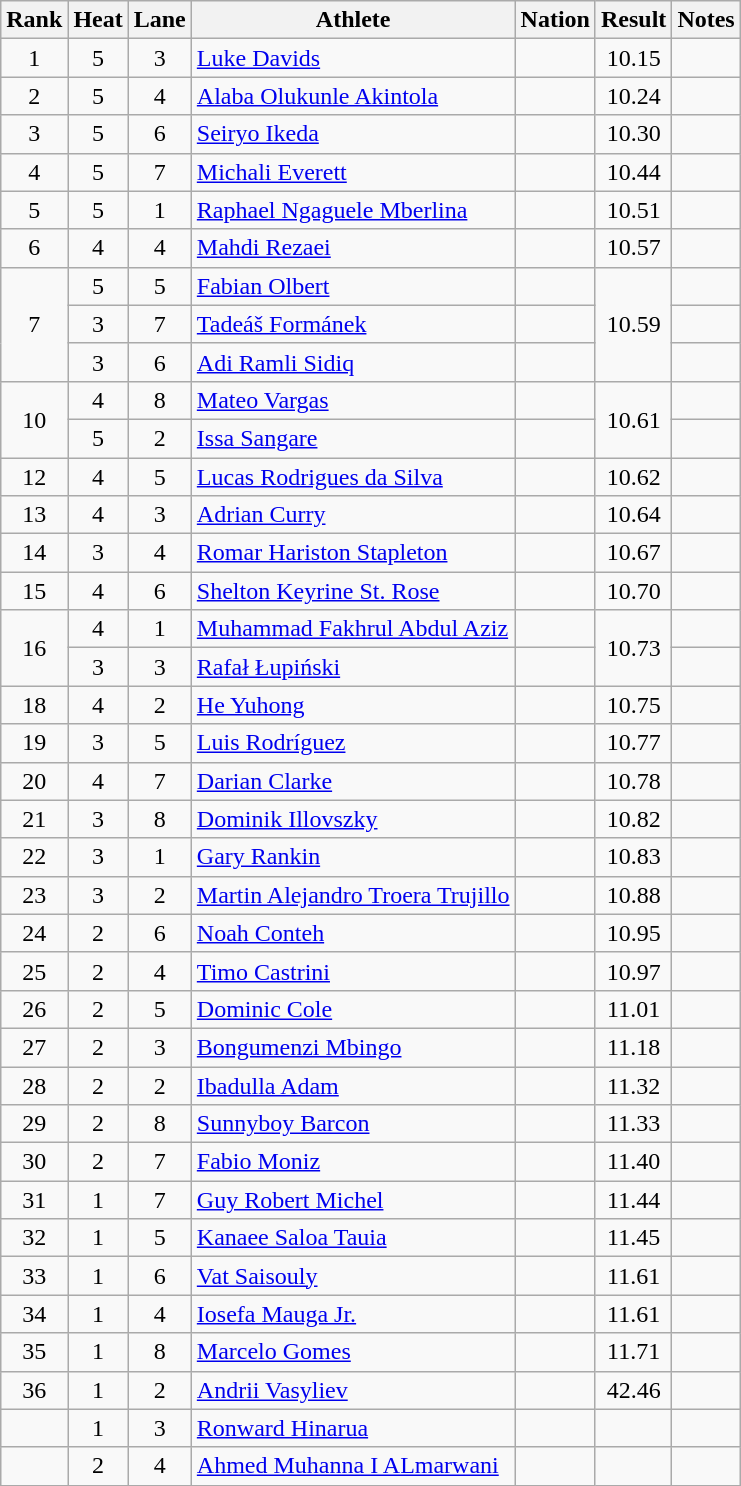<table class="wikitable sortable" style="text-align:center">
<tr>
<th>Rank</th>
<th>Heat</th>
<th>Lane</th>
<th>Athlete</th>
<th>Nation</th>
<th>Result</th>
<th>Notes</th>
</tr>
<tr>
<td>1</td>
<td>5</td>
<td>3</td>
<td align=left><a href='#'>Luke Davids</a></td>
<td align=left></td>
<td>10.15</td>
<td></td>
</tr>
<tr>
<td>2</td>
<td>5</td>
<td>4</td>
<td align=left><a href='#'>Alaba Olukunle Akintola</a></td>
<td align=left></td>
<td>10.24</td>
<td></td>
</tr>
<tr>
<td>3</td>
<td>5</td>
<td>6</td>
<td align=left><a href='#'>Seiryo Ikeda</a></td>
<td align=left></td>
<td>10.30</td>
<td></td>
</tr>
<tr>
<td>4</td>
<td>5</td>
<td>7</td>
<td align=left><a href='#'>Michali Everett</a></td>
<td align=left></td>
<td>10.44</td>
<td></td>
</tr>
<tr>
<td>5</td>
<td>5</td>
<td>1</td>
<td align=left><a href='#'>Raphael Ngaguele Mberlina</a></td>
<td align=left></td>
<td>10.51</td>
<td></td>
</tr>
<tr>
<td>6</td>
<td>4</td>
<td>4</td>
<td align=left><a href='#'>Mahdi Rezaei</a></td>
<td align=left></td>
<td>10.57</td>
<td></td>
</tr>
<tr>
<td rowspan=3>7</td>
<td>5</td>
<td>5</td>
<td align=left><a href='#'>Fabian Olbert</a></td>
<td align=left></td>
<td rowspan=3>10.59</td>
<td></td>
</tr>
<tr>
<td>3</td>
<td>7</td>
<td align=left><a href='#'>Tadeáš Formánek</a></td>
<td align=left></td>
<td></td>
</tr>
<tr>
<td>3</td>
<td>6</td>
<td align=left><a href='#'>Adi Ramli Sidiq</a></td>
<td align=left></td>
<td></td>
</tr>
<tr>
<td rowspan=2>10</td>
<td>4</td>
<td>8</td>
<td align=left><a href='#'>Mateo Vargas</a></td>
<td align=left></td>
<td rowspan=2>10.61</td>
<td></td>
</tr>
<tr>
<td>5</td>
<td>2</td>
<td align=left><a href='#'>Issa Sangare</a></td>
<td align=left></td>
<td></td>
</tr>
<tr>
<td>12</td>
<td>4</td>
<td>5</td>
<td align=left><a href='#'>Lucas Rodrigues da Silva</a></td>
<td align=left></td>
<td>10.62</td>
<td></td>
</tr>
<tr>
<td>13</td>
<td>4</td>
<td>3</td>
<td align=left><a href='#'>Adrian Curry</a></td>
<td align=left></td>
<td>10.64</td>
<td></td>
</tr>
<tr>
<td>14</td>
<td>3</td>
<td>4</td>
<td align=left><a href='#'>Romar Hariston Stapleton</a></td>
<td align=left></td>
<td>10.67</td>
<td></td>
</tr>
<tr>
<td>15</td>
<td>4</td>
<td>6</td>
<td align=left><a href='#'>Shelton Keyrine St. Rose</a></td>
<td align=left></td>
<td>10.70</td>
<td></td>
</tr>
<tr>
<td rowspan=2>16</td>
<td>4</td>
<td>1</td>
<td align=left><a href='#'>Muhammad Fakhrul Abdul Aziz</a></td>
<td align=left></td>
<td rowspan=2>10.73</td>
<td></td>
</tr>
<tr>
<td>3</td>
<td>3</td>
<td align=left><a href='#'>Rafał Łupiński</a></td>
<td align=left></td>
<td></td>
</tr>
<tr>
<td>18</td>
<td>4</td>
<td>2</td>
<td align=left><a href='#'>He Yuhong</a></td>
<td align=left></td>
<td>10.75</td>
<td></td>
</tr>
<tr>
<td>19</td>
<td>3</td>
<td>5</td>
<td align=left><a href='#'>Luis Rodríguez</a></td>
<td align=left></td>
<td>10.77</td>
<td></td>
</tr>
<tr>
<td>20</td>
<td>4</td>
<td>7</td>
<td align=left><a href='#'>Darian Clarke</a></td>
<td align=left></td>
<td>10.78</td>
<td></td>
</tr>
<tr>
<td>21</td>
<td>3</td>
<td>8</td>
<td align=left><a href='#'>Dominik Illovszky</a></td>
<td align=left></td>
<td>10.82</td>
<td></td>
</tr>
<tr>
<td>22</td>
<td>3</td>
<td>1</td>
<td align=left><a href='#'>Gary Rankin</a></td>
<td align=left></td>
<td>10.83</td>
<td></td>
</tr>
<tr>
<td>23</td>
<td>3</td>
<td>2</td>
<td align=left><a href='#'>Martin Alejandro Troera Trujillo</a></td>
<td align=left></td>
<td>10.88</td>
<td></td>
</tr>
<tr>
<td>24</td>
<td>2</td>
<td>6</td>
<td align=left><a href='#'>Noah Conteh</a></td>
<td align=left></td>
<td>10.95</td>
<td></td>
</tr>
<tr>
<td>25</td>
<td>2</td>
<td>4</td>
<td align=left><a href='#'>Timo Castrini</a></td>
<td align=left></td>
<td>10.97</td>
<td></td>
</tr>
<tr>
<td>26</td>
<td>2</td>
<td>5</td>
<td align=left><a href='#'>Dominic Cole</a></td>
<td align=left></td>
<td>11.01</td>
<td></td>
</tr>
<tr>
<td>27</td>
<td>2</td>
<td>3</td>
<td align=left><a href='#'>Bongumenzi Mbingo</a></td>
<td align=left></td>
<td>11.18</td>
<td></td>
</tr>
<tr>
<td>28</td>
<td>2</td>
<td>2</td>
<td align=left><a href='#'>Ibadulla Adam</a></td>
<td align=left></td>
<td>11.32</td>
<td></td>
</tr>
<tr>
<td>29</td>
<td>2</td>
<td>8</td>
<td align=left><a href='#'>Sunnyboy Barcon</a></td>
<td align=left></td>
<td>11.33</td>
<td></td>
</tr>
<tr>
<td>30</td>
<td>2</td>
<td>7</td>
<td align=left><a href='#'>Fabio Moniz</a></td>
<td align=left></td>
<td>11.40</td>
<td></td>
</tr>
<tr>
<td>31</td>
<td>1</td>
<td>7</td>
<td align=left><a href='#'>Guy Robert Michel</a></td>
<td align=left></td>
<td>11.44</td>
<td></td>
</tr>
<tr>
<td>32</td>
<td>1</td>
<td>5</td>
<td align=left><a href='#'>Kanaee Saloa Tauia</a></td>
<td align=left></td>
<td>11.45</td>
<td></td>
</tr>
<tr>
<td>33</td>
<td>1</td>
<td>6</td>
<td align=left><a href='#'>Vat Saisouly</a></td>
<td align=left></td>
<td>11.61</td>
<td></td>
</tr>
<tr>
<td>34</td>
<td>1</td>
<td>4</td>
<td align=left><a href='#'>Iosefa Mauga Jr.</a></td>
<td align=left></td>
<td>11.61</td>
<td></td>
</tr>
<tr>
<td>35</td>
<td>1</td>
<td>8</td>
<td align=left><a href='#'>Marcelo Gomes</a></td>
<td align=left></td>
<td>11.71</td>
<td></td>
</tr>
<tr>
<td>36</td>
<td>1</td>
<td>2</td>
<td align=left><a href='#'>Andrii Vasyliev</a></td>
<td align=left></td>
<td>42.46</td>
<td></td>
</tr>
<tr>
<td></td>
<td>1</td>
<td>3</td>
<td align=left><a href='#'>Ronward Hinarua</a></td>
<td align=left></td>
<td></td>
<td></td>
</tr>
<tr>
<td></td>
<td>2</td>
<td>4</td>
<td align=left><a href='#'>Ahmed Muhanna I ALmarwani</a></td>
<td align=left></td>
<td></td>
<td></td>
</tr>
</table>
